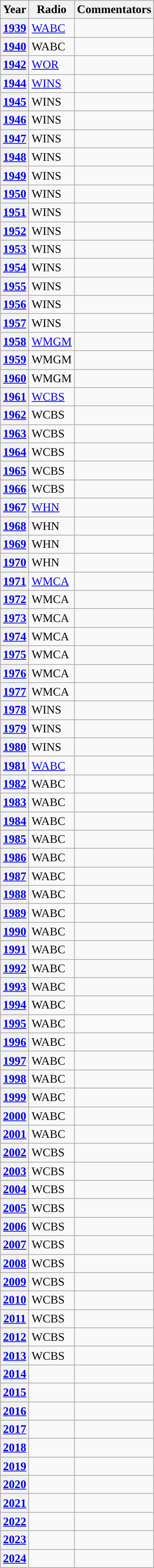<table class="wikitable plainrowheaders">
<tr>
<th scope="col">Year</th>
<th scope="col">Radio</th>
<th scope="col">Commentators</th>
</tr>
<tr>
<th scope="row"><a href='#'>1939</a></th>
<td><a href='#'>WABC</a></td>
<td></td>
</tr>
<tr>
<th scope="row"><a href='#'>1940</a></th>
<td>WABC</td>
<td></td>
</tr>
<tr>
<th scope="row"><a href='#'>1942</a></th>
<td><a href='#'>WOR</a></td>
<td></td>
</tr>
<tr>
<th scope="row"><a href='#'>1944</a></th>
<td><a href='#'>WINS</a></td>
<td></td>
</tr>
<tr>
<th scope="row"><a href='#'>1945</a></th>
<td>WINS</td>
<td></td>
</tr>
<tr>
<th scope="row"><a href='#'>1946</a></th>
<td>WINS</td>
<td></td>
</tr>
<tr>
<th scope="row"><a href='#'>1947</a></th>
<td>WINS</td>
<td></td>
</tr>
<tr>
<th scope="row"><a href='#'>1948</a></th>
<td>WINS</td>
<td></td>
</tr>
<tr>
<th scope="row"><a href='#'>1949</a></th>
<td>WINS</td>
<td></td>
</tr>
<tr>
<th scope="row"><a href='#'>1950</a></th>
<td>WINS</td>
<td></td>
</tr>
<tr>
<th scope="row"><a href='#'>1951</a></th>
<td>WINS</td>
<td></td>
</tr>
<tr>
<th scope="row"><a href='#'>1952</a></th>
<td>WINS</td>
<td></td>
</tr>
<tr>
<th scope="row"><a href='#'>1953</a></th>
<td>WINS</td>
<td></td>
</tr>
<tr>
<th scope="row"><a href='#'>1954</a></th>
<td>WINS</td>
<td></td>
</tr>
<tr>
<th scope="row"><a href='#'>1955</a></th>
<td>WINS</td>
<td></td>
</tr>
<tr>
<th scope="row"><a href='#'>1956</a></th>
<td>WINS</td>
<td></td>
</tr>
<tr>
<th scope="row"><a href='#'>1957</a></th>
<td>WINS</td>
<td></td>
</tr>
<tr>
<th scope="row"><a href='#'>1958</a></th>
<td><a href='#'>WMGM</a></td>
<td></td>
</tr>
<tr>
<th scope="row"><a href='#'>1959</a></th>
<td>WMGM</td>
<td></td>
</tr>
<tr>
<th scope="row"><a href='#'>1960</a></th>
<td>WMGM</td>
<td></td>
</tr>
<tr>
<th scope="row"><a href='#'>1961</a></th>
<td><a href='#'>WCBS</a></td>
<td></td>
</tr>
<tr>
<th scope="row"><a href='#'>1962</a></th>
<td>WCBS</td>
<td></td>
</tr>
<tr>
<th scope="row"><a href='#'>1963</a></th>
<td>WCBS</td>
<td></td>
</tr>
<tr>
<th scope="row"><a href='#'>1964</a></th>
<td>WCBS</td>
<td></td>
</tr>
<tr>
<th scope="row"><a href='#'>1965</a></th>
<td>WCBS</td>
<td></td>
</tr>
<tr>
<th scope="row"><a href='#'>1966</a></th>
<td>WCBS</td>
<td></td>
</tr>
<tr>
<th scope="row"><a href='#'>1967</a></th>
<td><a href='#'>WHN</a></td>
<td></td>
</tr>
<tr>
<th scope="row"><a href='#'>1968</a></th>
<td>WHN</td>
<td></td>
</tr>
<tr>
<th scope="row"><a href='#'>1969</a></th>
<td>WHN</td>
<td></td>
</tr>
<tr>
<th scope="row"><a href='#'>1970</a></th>
<td>WHN</td>
<td></td>
</tr>
<tr>
<th scope="row"><a href='#'>1971</a></th>
<td><a href='#'>WMCA</a></td>
<td></td>
</tr>
<tr>
<th scope="row"><a href='#'>1972</a></th>
<td>WMCA</td>
<td></td>
</tr>
<tr>
<th scope="row"><a href='#'>1973</a></th>
<td>WMCA</td>
<td></td>
</tr>
<tr>
<th scope="row"><a href='#'>1974</a></th>
<td>WMCA</td>
<td></td>
</tr>
<tr>
<th scope="row"><a href='#'>1975</a></th>
<td>WMCA</td>
<td></td>
</tr>
<tr>
<th scope="row"><a href='#'>1976</a></th>
<td>WMCA</td>
<td></td>
</tr>
<tr>
<th scope="row"><a href='#'>1977</a></th>
<td>WMCA</td>
<td></td>
</tr>
<tr>
<th scope="row"><a href='#'>1978</a></th>
<td>WINS</td>
<td></td>
</tr>
<tr>
<th scope="row"><a href='#'>1979</a></th>
<td>WINS</td>
<td></td>
</tr>
<tr>
<th scope="row"><a href='#'>1980</a></th>
<td>WINS</td>
<td></td>
</tr>
<tr>
<th scope="row"><a href='#'>1981</a></th>
<td><a href='#'>WABC</a></td>
<td></td>
</tr>
<tr>
<th scope="row"><a href='#'>1982</a></th>
<td>WABC</td>
<td></td>
</tr>
<tr>
<th scope="row"><a href='#'>1983</a></th>
<td>WABC</td>
<td></td>
</tr>
<tr>
<th scope="row"><a href='#'>1984</a></th>
<td>WABC</td>
<td></td>
</tr>
<tr>
<th scope="row"><a href='#'>1985</a></th>
<td>WABC</td>
<td></td>
</tr>
<tr>
<th scope="row"><a href='#'>1986</a></th>
<td>WABC</td>
<td></td>
</tr>
<tr>
<th scope="row"><a href='#'>1987</a></th>
<td>WABC</td>
<td></td>
</tr>
<tr>
<th scope="row"><a href='#'>1988</a></th>
<td>WABC</td>
<td></td>
</tr>
<tr>
<th scope="row"><a href='#'>1989</a></th>
<td>WABC</td>
<td></td>
</tr>
<tr>
<th scope="row"><a href='#'>1990</a></th>
<td>WABC</td>
<td></td>
</tr>
<tr>
<th scope="row"><a href='#'>1991</a></th>
<td>WABC</td>
<td></td>
</tr>
<tr>
<th scope="row"><a href='#'>1992</a></th>
<td>WABC</td>
<td></td>
</tr>
<tr>
<th scope="row"><a href='#'>1993</a></th>
<td>WABC</td>
<td></td>
</tr>
<tr>
<th scope="row"><a href='#'>1994</a></th>
<td>WABC</td>
<td></td>
</tr>
<tr>
<th scope="row"><a href='#'>1995</a></th>
<td>WABC</td>
<td></td>
</tr>
<tr>
<th scope="row"><a href='#'>1996</a></th>
<td>WABC</td>
<td></td>
</tr>
<tr>
<th scope="row"><a href='#'>1997</a></th>
<td>WABC</td>
<td></td>
</tr>
<tr>
<th scope="row"><a href='#'>1998</a></th>
<td>WABC</td>
<td></td>
</tr>
<tr>
<th scope="row"><a href='#'>1999</a></th>
<td>WABC</td>
<td></td>
</tr>
<tr>
<th scope="row"><a href='#'>2000</a></th>
<td>WABC</td>
<td></td>
</tr>
<tr>
<th scope="row"><a href='#'>2001</a></th>
<td>WABC</td>
<td></td>
</tr>
<tr>
<th scope="row"><a href='#'>2002</a></th>
<td>WCBS</td>
<td></td>
</tr>
<tr>
<th scope="row"><a href='#'>2003</a></th>
<td>WCBS</td>
<td></td>
</tr>
<tr>
<th scope="row"><a href='#'>2004</a></th>
<td>WCBS</td>
<td></td>
</tr>
<tr>
<th scope="row"><a href='#'>2005</a></th>
<td>WCBS</td>
<td></td>
</tr>
<tr>
<th scope="row"><a href='#'>2006</a></th>
<td>WCBS</td>
<td></td>
</tr>
<tr>
<th scope="row"><a href='#'>2007</a></th>
<td>WCBS</td>
<td></td>
</tr>
<tr>
<th scope="row"><a href='#'>2008</a></th>
<td>WCBS</td>
<td></td>
</tr>
<tr>
<th scope="row"><a href='#'>2009</a></th>
<td>WCBS</td>
<td></td>
</tr>
<tr>
<th scope="row"><a href='#'>2010</a></th>
<td>WCBS</td>
<td></td>
</tr>
<tr>
<th scope="row"><a href='#'>2011</a></th>
<td>WCBS</td>
<td></td>
</tr>
<tr>
<th scope="row"><a href='#'>2012</a></th>
<td>WCBS</td>
<td></td>
</tr>
<tr>
<th scope="row"><a href='#'>2013</a></th>
<td>WCBS</td>
<td></td>
</tr>
<tr>
<th scope="row"><a href='#'>2014</a></th>
<td></td>
<td></td>
</tr>
<tr>
<th scope="row"><a href='#'>2015</a></th>
<td></td>
<td></td>
</tr>
<tr>
<th scope="row"><a href='#'>2016</a></th>
<td></td>
<td></td>
</tr>
<tr>
<th scope="row"><a href='#'>2017</a></th>
<td></td>
<td></td>
</tr>
<tr>
<th scope="row"><a href='#'>2018</a></th>
<td></td>
<td></td>
</tr>
<tr>
<th scope="row"><a href='#'>2019</a></th>
<td></td>
<td></td>
</tr>
<tr>
<th scope="row"><a href='#'>2020</a></th>
<td></td>
<td></td>
</tr>
<tr>
<th scope="row"><a href='#'>2021</a></th>
<td></td>
<td></td>
</tr>
<tr>
<th scope="row"><a href='#'>2022</a></th>
<td></td>
<td></td>
</tr>
<tr>
<th scope="row"><a href='#'>2023</a></th>
<td></td>
<td></td>
</tr>
<tr>
<th scope="row"><a href='#'>2024</a></th>
<td></td>
<td></td>
</tr>
</table>
